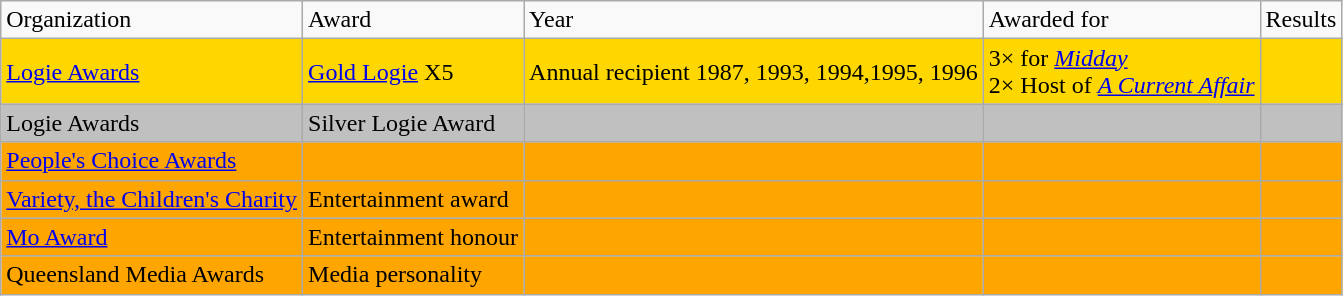<table class="wikitable">
<tr>
<td>Organization</td>
<td>Award</td>
<td>Year</td>
<td>Awarded for</td>
<td>Results</td>
</tr>
<tr style="background:Gold;">
<td><a href='#'>Logie Awards</a></td>
<td><a href='#'>Gold Logie</a> X5</td>
<td>Annual recipient 1987, 1993, 1994,1995, 1996</td>
<td>3× for <em><a href='#'>Midday</a></em><br>2× Host of <em><a href='#'>A Current Affair</a></em></td>
<td></td>
</tr>
<tr style="background:silver;">
<td>Logie Awards</td>
<td>Silver Logie Award</td>
<td></td>
<td></td>
<td></td>
</tr>
<tr style="background:orange;">
<td><a href='#'>People's Choice Awards</a></td>
<td></td>
<td></td>
<td></td>
<td></td>
</tr>
<tr style="background:orange;">
<td><a href='#'>Variety, the Children's Charity</a></td>
<td>Entertainment award</td>
<td></td>
<td></td>
<td></td>
</tr>
<tr style="background:orange;">
<td><a href='#'>Mo Award</a></td>
<td>Entertainment honour</td>
<td></td>
<td></td>
<td></td>
</tr>
<tr style="background:orange;">
<td>Queensland Media Awards</td>
<td>Media personality</td>
<td></td>
<td></td>
<td></td>
</tr>
</table>
